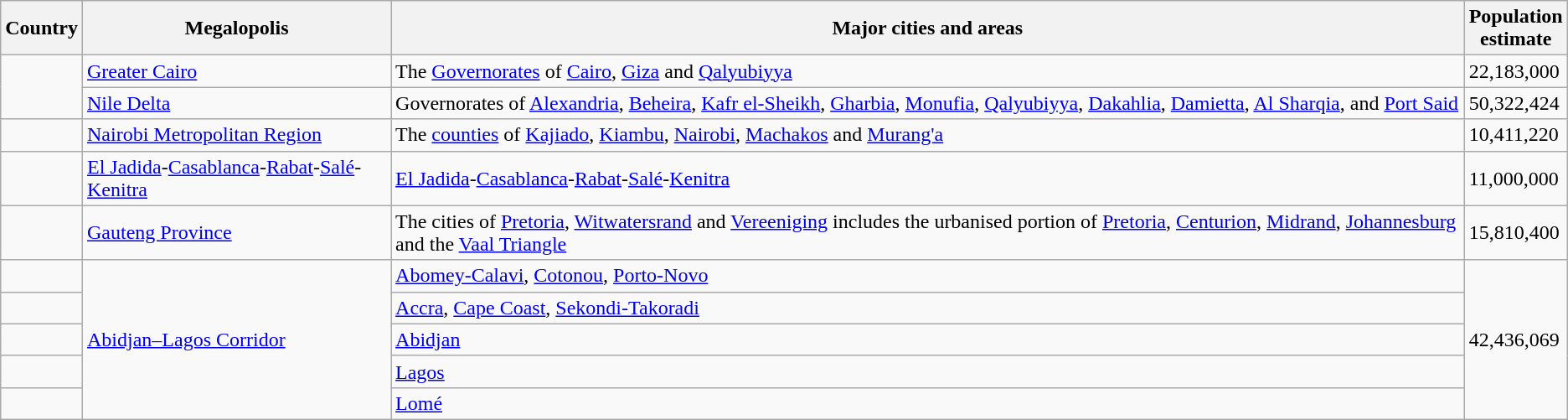<table class="wikitable sortable">
<tr>
<th>Country</th>
<th>Megalopolis</th>
<th>Major cities and areas</th>
<th>Population<br>estimate</th>
</tr>
<tr>
<td rowspan="2"></td>
<td><a href='#'>Greater Cairo</a></td>
<td>The <a href='#'>Governorates</a> of <a href='#'>Cairo</a>, <a href='#'>Giza</a> and <a href='#'>Qalyubiyya</a></td>
<td>22,183,000</td>
</tr>
<tr>
<td><a href='#'>Nile Delta</a></td>
<td>Governorates of <a href='#'>Alexandria</a>, <a href='#'>Beheira</a>, <a href='#'>Kafr el-Sheikh</a>, <a href='#'>Gharbia</a>, <a href='#'>Monufia</a>, <a href='#'>Qalyubiyya</a>, <a href='#'>Dakahlia</a>, <a href='#'>Damietta</a>, <a href='#'>Al Sharqia</a>, and <a href='#'>Port Said</a></td>
<td>50,322,424</td>
</tr>
<tr>
<td></td>
<td><a href='#'>Nairobi Metropolitan Region</a></td>
<td>The <a href='#'>counties</a> of <a href='#'>Kajiado</a>, <a href='#'>Kiambu</a>, <a href='#'>Nairobi</a>, <a href='#'>Machakos</a> and <a href='#'>Murang'a</a></td>
<td>10,411,220</td>
</tr>
<tr>
<td></td>
<td><a href='#'>El Jadida</a>-<a href='#'>Casablanca</a>-<a href='#'>Rabat</a>-<a href='#'>Salé</a>-<a href='#'>Kenitra</a></td>
<td><a href='#'>El Jadida</a>-<a href='#'>Casablanca</a>-<a href='#'>Rabat</a>-<a href='#'>Salé</a>-<a href='#'>Kenitra</a></td>
<td>11,000,000</td>
</tr>
<tr>
<td></td>
<td><a href='#'>Gauteng Province</a></td>
<td>The cities of <a href='#'>Pretoria</a>, <a href='#'>Witwatersrand</a> and <a href='#'>Vereeniging</a> includes the urbanised portion of <a href='#'>Pretoria</a>, <a href='#'>Centurion</a>, <a href='#'>Midrand</a>, <a href='#'>Johannesburg</a> and the <a href='#'>Vaal Triangle</a></td>
<td>15,810,400</td>
</tr>
<tr>
<td></td>
<td rowspan=5><a href='#'>Abidjan–Lagos Corridor</a></td>
<td><a href='#'>Abomey-Calavi</a>, <a href='#'>Cotonou</a>, <a href='#'>Porto-Novo</a></td>
<td rowspan=5>42,436,069</td>
</tr>
<tr>
<td></td>
<td><a href='#'>Accra</a>, <a href='#'>Cape Coast</a>, <a href='#'>Sekondi-Takoradi</a></td>
</tr>
<tr>
<td></td>
<td><a href='#'>Abidjan</a></td>
</tr>
<tr>
<td></td>
<td><a href='#'>Lagos</a></td>
</tr>
<tr>
<td></td>
<td><a href='#'>Lomé</a></td>
</tr>
</table>
